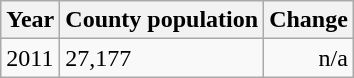<table class="wikitable">
<tr>
<th>Year</th>
<th>County population</th>
<th>Change</th>
</tr>
<tr>
<td>2011</td>
<td>27,177</td>
<td align="right">n/a</td>
</tr>
</table>
